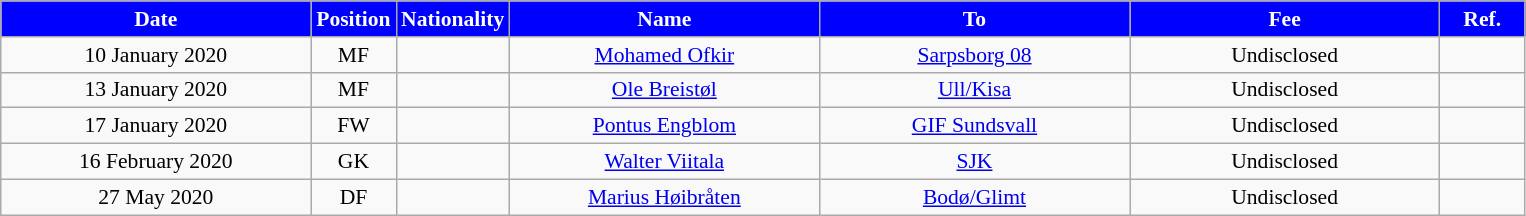<table class="wikitable"  style="text-align:center; font-size:90%; ">
<tr>
<th style="background:#0000FF; color:white; width:200px;">Date</th>
<th style="background:#0000FF; color:white; width:50px;">Position</th>
<th style="background:#0000FF; color:white; width:50px;">Nationality</th>
<th style="background:#0000FF; color:white; width:200px;">Name</th>
<th style="background:#0000FF; color:white; width:200px;">To</th>
<th style="background:#0000FF; color:white; width:200px;">Fee</th>
<th style="background:#0000FF; color:white; width:50px;">Ref.</th>
</tr>
<tr>
<td>10 January 2020</td>
<td>MF</td>
<td></td>
<td><a href='#'>Mohamed Ofkir</a></td>
<td><a href='#'>Sarpsborg 08</a></td>
<td>Undisclosed</td>
<td></td>
</tr>
<tr>
<td>13 January 2020</td>
<td>MF</td>
<td></td>
<td><a href='#'>Ole Breistøl</a></td>
<td><a href='#'>Ull/Kisa</a></td>
<td>Undisclosed</td>
<td></td>
</tr>
<tr>
<td>17 January 2020</td>
<td>FW</td>
<td></td>
<td><a href='#'>Pontus Engblom</a></td>
<td><a href='#'>GIF Sundsvall</a></td>
<td>Undisclosed</td>
<td></td>
</tr>
<tr>
<td>16 February 2020</td>
<td>GK</td>
<td></td>
<td><a href='#'>Walter Viitala</a></td>
<td><a href='#'>SJK</a></td>
<td>Undisclosed</td>
<td></td>
</tr>
<tr>
<td>27 May 2020</td>
<td>DF</td>
<td></td>
<td><a href='#'>Marius Høibråten</a></td>
<td><a href='#'>Bodø/Glimt</a></td>
<td>Undisclosed</td>
<td></td>
</tr>
</table>
